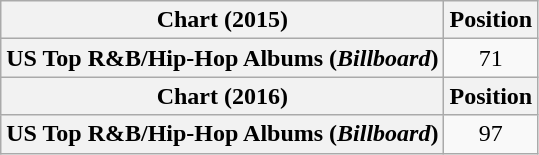<table class="wikitable plainrowheaders" style="text-align:center">
<tr>
<th scope="col">Chart (2015)</th>
<th scope="col">Position</th>
</tr>
<tr>
<th scope="row">US Top R&B/Hip-Hop Albums (<em>Billboard</em>)</th>
<td>71</td>
</tr>
<tr>
<th scope="col">Chart (2016)</th>
<th scope="col">Position</th>
</tr>
<tr>
<th scope="row">US Top R&B/Hip-Hop Albums (<em>Billboard</em>)</th>
<td>97</td>
</tr>
</table>
